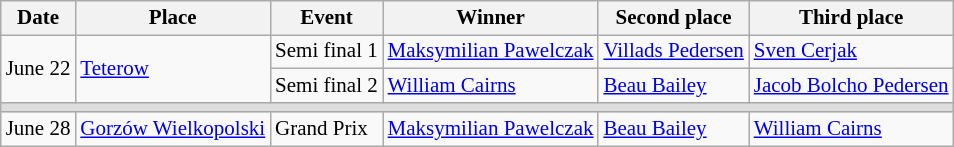<table class=wikitable style="font-size:14px">
<tr>
<th>Date</th>
<th>Place</th>
<th>Event</th>
<th>Winner</th>
<th>Second place</th>
<th>Third place</th>
</tr>
<tr>
<td rowspan=2>June 22</td>
<td rowspan=2> <a href='#'>Teterow</a></td>
<td>Semi final 1</td>
<td> <a href='#'>Maksymilian Pawelczak</a></td>
<td> <a href='#'>Villads Pedersen</a></td>
<td> <a href='#'>Sven Cerjak</a></td>
</tr>
<tr>
<td>Semi final 2</td>
<td> <a href='#'>William Cairns</a></td>
<td> <a href='#'>Beau Bailey</a></td>
<td> <a href='#'>Jacob Bolcho Pedersen</a></td>
</tr>
<tr bgcolor=#DDDDDD>
<td colspan=7></td>
</tr>
<tr>
<td>June 28</td>
<td> <a href='#'>Gorzów Wielkopolski</a></td>
<td>Grand Prix</td>
<td> <a href='#'>Maksymilian Pawelczak</a></td>
<td> <a href='#'>Beau Bailey</a></td>
<td> <a href='#'>William Cairns</a></td>
</tr>
</table>
